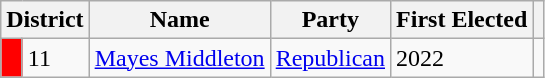<table class=wikitable>
<tr>
<th colspan=2 align=center valign=bottom><strong>District</strong></th>
<th align=center valign=bottom><strong>Name</strong></th>
<th align=center valign=bottom><strong>Party</strong></th>
<th align=center valign=bottom><strong>First Elected</strong></th>
<th align=center valign=bottom></th>
</tr>
<tr>
<td bgcolor="red"></td>
<td>11</td>
<td><a href='#'>Mayes Middleton</a></td>
<td><a href='#'>Republican</a></td>
<td>2022</td>
</tr>
</table>
